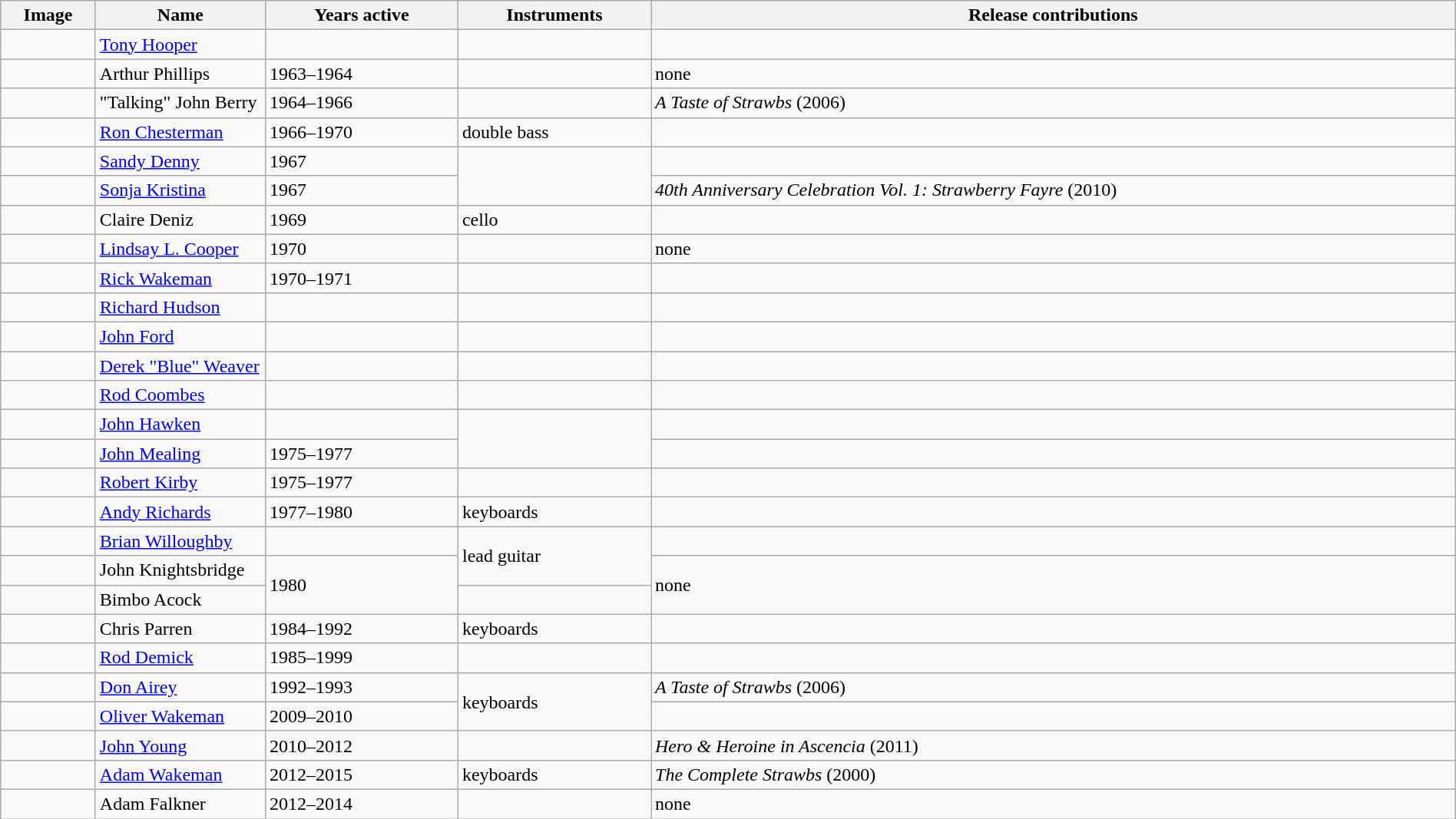<table class="wikitable" border="1" width=100%>
<tr>
<th width="75">Image</th>
<th width="140">Name</th>
<th width="160">Years active</th>
<th width="160">Instruments</th>
<th>Release contributions</th>
</tr>
<tr>
<td></td>
<td><a href='#'>Tony Hooper</a></td>
<td></td>
<td></td>
<td></td>
</tr>
<tr>
<td></td>
<td>Arthur Phillips</td>
<td>1963–1964</td>
<td></td>
<td>none</td>
</tr>
<tr>
<td></td>
<td>"Talking" John Berry</td>
<td>1964–1966 </td>
<td></td>
<td><em>A Taste of Strawbs</em> (2006) </td>
</tr>
<tr>
<td></td>
<td><a href='#'>Ron Chesterman</a></td>
<td>1966–1970 </td>
<td>double bass</td>
<td></td>
</tr>
<tr>
<td></td>
<td><a href='#'>Sandy Denny</a></td>
<td>1967 </td>
<td rowspan="2"></td>
<td></td>
</tr>
<tr>
<td></td>
<td><a href='#'>Sonja Kristina</a></td>
<td>1967</td>
<td><em>40th Anniversary Celebration Vol. 1: Strawberry Fayre</em> (2010) </td>
</tr>
<tr>
<td></td>
<td>Claire Deniz</td>
<td>1969</td>
<td>cello</td>
<td></td>
</tr>
<tr>
<td></td>
<td><a href='#'>Lindsay L. Cooper</a></td>
<td>1970 </td>
<td></td>
<td>none</td>
</tr>
<tr>
<td></td>
<td><a href='#'>Rick Wakeman</a></td>
<td>1970–1971</td>
<td></td>
<td></td>
</tr>
<tr>
<td></td>
<td><a href='#'>Richard Hudson</a></td>
<td></td>
<td></td>
<td></td>
</tr>
<tr>
<td></td>
<td><a href='#'>John Ford</a></td>
<td></td>
<td></td>
<td></td>
</tr>
<tr>
<td></td>
<td><a href='#'>Derek "Blue" Weaver</a></td>
<td></td>
<td></td>
<td></td>
</tr>
<tr>
<td></td>
<td><a href='#'>Rod Coombes</a></td>
<td></td>
<td></td>
<td></td>
</tr>
<tr>
<td></td>
<td><a href='#'>John Hawken</a></td>
<td></td>
<td rowspan="2"></td>
<td></td>
</tr>
<tr>
<td></td>
<td><a href='#'>John Mealing</a></td>
<td>1975–1977</td>
<td></td>
</tr>
<tr>
<td></td>
<td><a href='#'>Robert Kirby</a></td>
<td>1975–1977 </td>
<td></td>
<td></td>
</tr>
<tr>
<td></td>
<td><a href='#'>Andy Richards</a></td>
<td>1977–1980</td>
<td>keyboards</td>
<td></td>
</tr>
<tr>
<td></td>
<td><a href='#'>Brian Willoughby</a></td>
<td></td>
<td rowspan="2">lead guitar</td>
<td></td>
</tr>
<tr>
<td></td>
<td>John Knightsbridge</td>
<td rowspan="2">1980</td>
<td rowspan="2">none</td>
</tr>
<tr>
<td></td>
<td>Bimbo Acock</td>
<td></td>
</tr>
<tr>
<td></td>
<td>Chris Parren</td>
<td>1984–1992</td>
<td>keyboards</td>
<td></td>
</tr>
<tr>
<td></td>
<td><a href='#'>Rod Demick</a></td>
<td>1985–1999</td>
<td></td>
<td></td>
</tr>
<tr>
<td></td>
<td><a href='#'>Don Airey</a></td>
<td>1992–1993 </td>
<td rowspan="2">keyboards</td>
<td><em>A Taste of Strawbs</em> (2006) </td>
</tr>
<tr>
<td></td>
<td><a href='#'>Oliver Wakeman</a></td>
<td>2009–2010</td>
<td></td>
</tr>
<tr>
<td></td>
<td><a href='#'>John Young</a></td>
<td>2010–2012</td>
<td></td>
<td><em>Hero & Heroine in Ascencia</em> (2011)</td>
</tr>
<tr>
<td></td>
<td><a href='#'>Adam Wakeman</a></td>
<td>2012–2015</td>
<td>keyboards</td>
<td><em>The Complete Strawbs</em> (2000)</td>
</tr>
<tr>
<td></td>
<td>Adam Falkner</td>
<td>2012–2014</td>
<td></td>
<td>none</td>
</tr>
</table>
